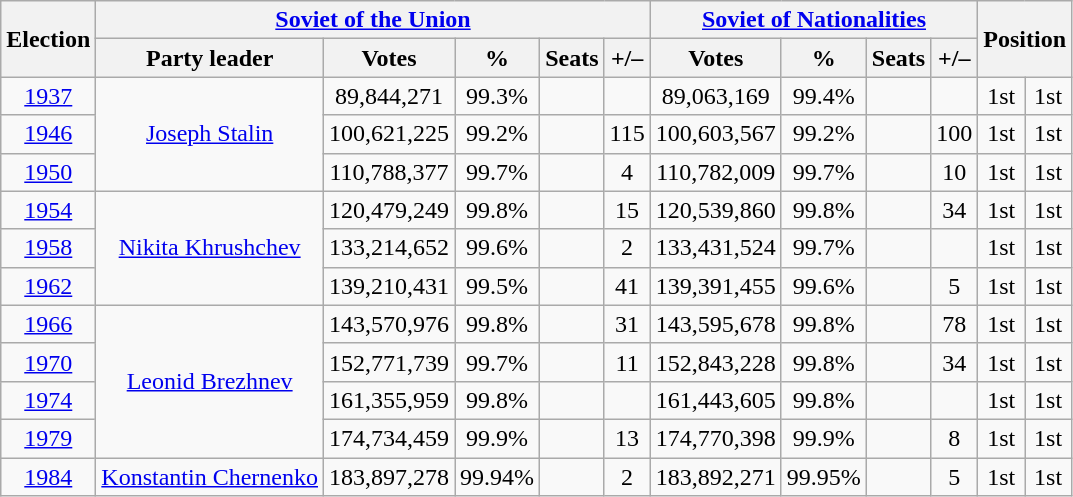<table class="wikitable" style="text-align:center">
<tr>
<th rowspan="2">Election</th>
<th colspan="5"><a href='#'>Soviet of the Union</a></th>
<th colspan="4"><a href='#'>Soviet of Nationalities</a></th>
<th colspan="2" rowspan="2">Position</th>
</tr>
<tr>
<th>Party leader</th>
<th>Votes</th>
<th>%</th>
<th>Seats</th>
<th>+/–</th>
<th>Votes</th>
<th>%</th>
<th>Seats</th>
<th>+/–</th>
</tr>
<tr>
<td><a href='#'>1937</a></td>
<td rowspan=3><a href='#'>Joseph Stalin</a></td>
<td>89,844,271</td>
<td>99.3%</td>
<td></td>
<td></td>
<td>89,063,169</td>
<td>99.4%</td>
<td></td>
<td></td>
<td> 1st</td>
<td> 1st</td>
</tr>
<tr>
<td><a href='#'>1946</a></td>
<td>100,621,225</td>
<td>99.2%</td>
<td></td>
<td> 115</td>
<td>100,603,567</td>
<td>99.2%</td>
<td></td>
<td> 100</td>
<td> 1st</td>
<td> 1st</td>
</tr>
<tr>
<td><a href='#'>1950</a></td>
<td>110,788,377</td>
<td>99.7%</td>
<td></td>
<td> 4</td>
<td>110,782,009</td>
<td>99.7%</td>
<td></td>
<td> 10</td>
<td> 1st</td>
<td> 1st</td>
</tr>
<tr>
<td><a href='#'>1954</a></td>
<td rowspan=3><a href='#'>Nikita Khrushchev</a></td>
<td>120,479,249</td>
<td>99.8%</td>
<td></td>
<td> 15</td>
<td>120,539,860</td>
<td>99.8%</td>
<td></td>
<td> 34</td>
<td> 1st</td>
<td> 1st</td>
</tr>
<tr>
<td><a href='#'>1958</a></td>
<td>133,214,652</td>
<td>99.6%</td>
<td></td>
<td> 2</td>
<td>133,431,524</td>
<td>99.7%</td>
<td></td>
<td></td>
<td> 1st</td>
<td> 1st</td>
</tr>
<tr>
<td><a href='#'>1962</a></td>
<td>139,210,431</td>
<td>99.5%</td>
<td></td>
<td> 41</td>
<td>139,391,455</td>
<td>99.6%</td>
<td></td>
<td> 5</td>
<td> 1st</td>
<td> 1st</td>
</tr>
<tr>
<td><a href='#'>1966</a></td>
<td rowspan=4><a href='#'>Leonid Brezhnev</a></td>
<td>143,570,976</td>
<td>99.8%</td>
<td></td>
<td> 31</td>
<td>143,595,678</td>
<td>99.8%</td>
<td></td>
<td> 78</td>
<td> 1st</td>
<td> 1st</td>
</tr>
<tr>
<td><a href='#'>1970</a></td>
<td>152,771,739</td>
<td>99.7%</td>
<td></td>
<td> 11</td>
<td>152,843,228</td>
<td>99.8%</td>
<td></td>
<td> 34</td>
<td> 1st</td>
<td> 1st</td>
</tr>
<tr>
<td><a href='#'>1974</a></td>
<td>161,355,959</td>
<td>99.8%</td>
<td></td>
<td></td>
<td>161,443,605</td>
<td>99.8%</td>
<td></td>
<td></td>
<td> 1st</td>
<td> 1st</td>
</tr>
<tr>
<td><a href='#'>1979</a></td>
<td>174,734,459</td>
<td>99.9%</td>
<td></td>
<td> 13</td>
<td>174,770,398</td>
<td>99.9%</td>
<td></td>
<td> 8</td>
<td> 1st</td>
<td> 1st</td>
</tr>
<tr>
<td><a href='#'>1984</a></td>
<td><a href='#'>Konstantin Chernenko</a></td>
<td>183,897,278</td>
<td>99.94%</td>
<td></td>
<td> 2</td>
<td>183,892,271</td>
<td>99.95%</td>
<td></td>
<td> 5</td>
<td> 1st</td>
<td> 1st</td>
</tr>
</table>
